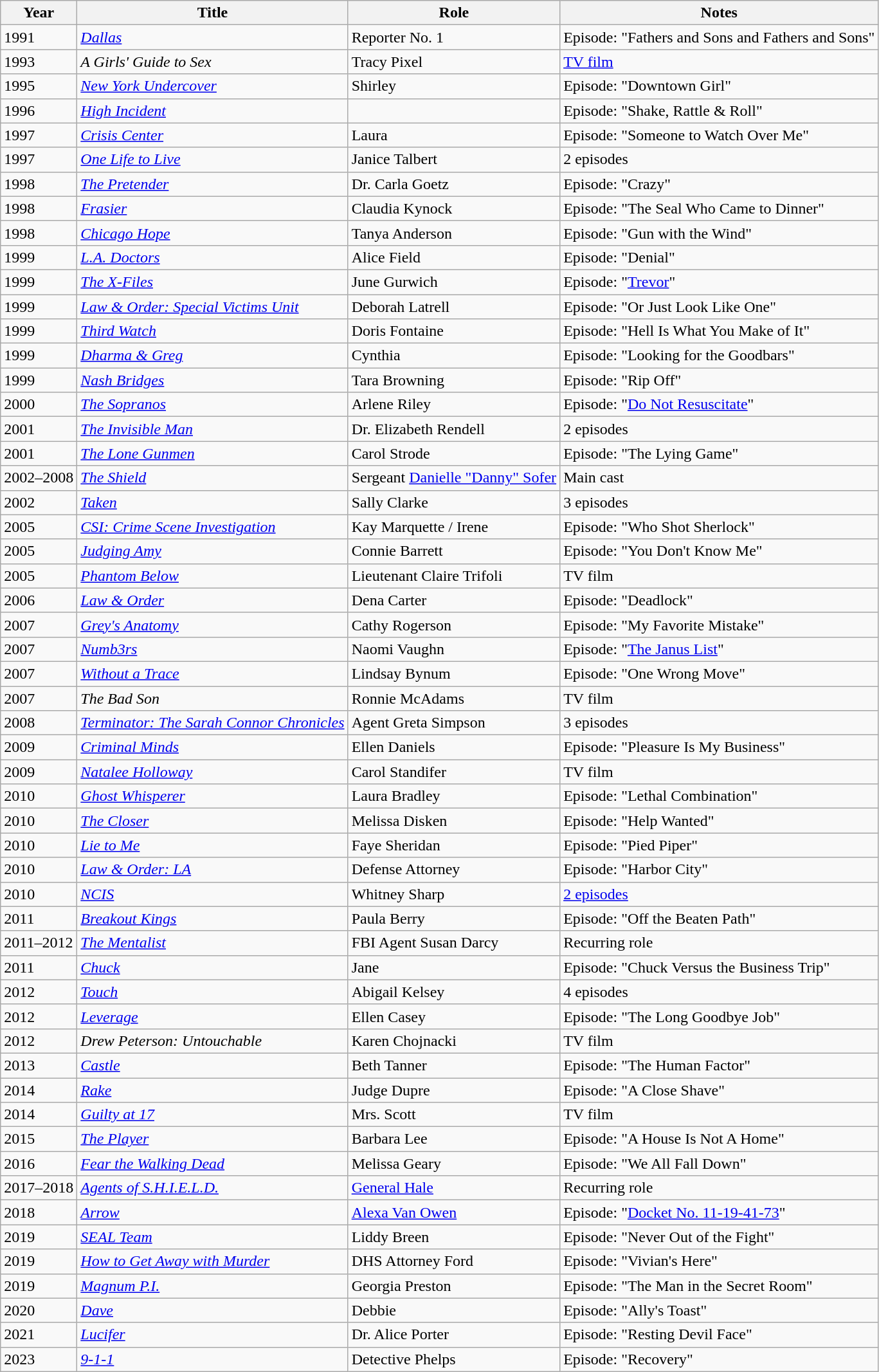<table class="wikitable sortable">
<tr>
<th>Year</th>
<th>Title</th>
<th>Role</th>
<th class="unsortable">Notes</th>
</tr>
<tr>
<td>1991</td>
<td><em><a href='#'>Dallas</a></em></td>
<td>Reporter No. 1</td>
<td>Episode: "Fathers and Sons and Fathers and Sons"</td>
</tr>
<tr>
<td>1993</td>
<td><em>A Girls' Guide to Sex</em></td>
<td>Tracy Pixel</td>
<td><a href='#'>TV film</a></td>
</tr>
<tr>
<td>1995</td>
<td><em><a href='#'>New York Undercover</a></em></td>
<td>Shirley</td>
<td>Episode: "Downtown Girl"</td>
</tr>
<tr>
<td>1996</td>
<td><em><a href='#'>High Incident</a></em></td>
<td></td>
<td>Episode: "Shake, Rattle & Roll"</td>
</tr>
<tr>
<td>1997</td>
<td><em><a href='#'>Crisis Center</a></em></td>
<td>Laura</td>
<td>Episode: "Someone to Watch Over Me"</td>
</tr>
<tr>
<td>1997</td>
<td><em><a href='#'>One Life to Live</a></em></td>
<td>Janice Talbert</td>
<td>2 episodes</td>
</tr>
<tr>
<td>1998</td>
<td><em><a href='#'>The Pretender</a></em></td>
<td>Dr. Carla Goetz</td>
<td>Episode: "Crazy"</td>
</tr>
<tr>
<td>1998</td>
<td><em><a href='#'>Frasier</a></em></td>
<td>Claudia Kynock</td>
<td>Episode: "The Seal Who Came to Dinner"</td>
</tr>
<tr>
<td>1998</td>
<td><em><a href='#'>Chicago Hope</a></em></td>
<td>Tanya Anderson</td>
<td>Episode: "Gun with the Wind"</td>
</tr>
<tr>
<td>1999</td>
<td><em><a href='#'>L.A. Doctors</a></em></td>
<td>Alice Field</td>
<td>Episode: "Denial"</td>
</tr>
<tr>
<td>1999</td>
<td><em><a href='#'>The X-Files</a></em></td>
<td>June Gurwich</td>
<td>Episode: "<a href='#'>Trevor</a>"</td>
</tr>
<tr>
<td>1999</td>
<td><em><a href='#'>Law & Order: Special Victims Unit</a></em></td>
<td>Deborah Latrell</td>
<td>Episode: "Or Just Look Like One"</td>
</tr>
<tr>
<td>1999</td>
<td><em><a href='#'>Third Watch</a></em></td>
<td>Doris Fontaine</td>
<td>Episode: "Hell Is What You Make of It"</td>
</tr>
<tr>
<td>1999</td>
<td><em><a href='#'>Dharma & Greg</a></em></td>
<td>Cynthia</td>
<td>Episode: "Looking for the Goodbars"</td>
</tr>
<tr>
<td>1999</td>
<td><em><a href='#'>Nash Bridges</a></em></td>
<td>Tara Browning</td>
<td>Episode: "Rip Off"</td>
</tr>
<tr>
<td>2000</td>
<td><em><a href='#'>The Sopranos</a></em></td>
<td>Arlene Riley</td>
<td>Episode: "<a href='#'>Do Not Resuscitate</a>"</td>
</tr>
<tr>
<td>2001</td>
<td><em><a href='#'>The Invisible Man</a></em></td>
<td>Dr. Elizabeth Rendell</td>
<td>2 episodes</td>
</tr>
<tr>
<td>2001</td>
<td><em><a href='#'>The Lone Gunmen</a></em></td>
<td>Carol Strode</td>
<td>Episode: "The Lying Game"</td>
</tr>
<tr>
<td>2002–2008</td>
<td><em><a href='#'>The Shield</a></em></td>
<td>Sergeant <a href='#'>Danielle "Danny" Sofer</a></td>
<td>Main cast</td>
</tr>
<tr>
<td>2002</td>
<td><em><a href='#'>Taken</a></em></td>
<td>Sally Clarke</td>
<td>3 episodes</td>
</tr>
<tr>
<td>2005</td>
<td><em><a href='#'>CSI: Crime Scene Investigation</a></em></td>
<td>Kay Marquette / Irene</td>
<td>Episode: "Who Shot Sherlock"</td>
</tr>
<tr>
<td>2005</td>
<td><em><a href='#'>Judging Amy</a></em></td>
<td>Connie Barrett</td>
<td>Episode: "You Don't Know Me"</td>
</tr>
<tr>
<td>2005</td>
<td><em><a href='#'>Phantom Below</a></em></td>
<td>Lieutenant Claire Trifoli</td>
<td>TV film</td>
</tr>
<tr>
<td>2006</td>
<td><em><a href='#'>Law & Order</a></em></td>
<td>Dena Carter</td>
<td>Episode: "Deadlock"</td>
</tr>
<tr>
<td>2007</td>
<td><em><a href='#'>Grey's Anatomy</a></em></td>
<td>Cathy Rogerson</td>
<td>Episode: "My Favorite Mistake"</td>
</tr>
<tr>
<td>2007</td>
<td><em><a href='#'>Numb3rs</a></em></td>
<td>Naomi Vaughn</td>
<td>Episode: "<a href='#'>The Janus List</a>"</td>
</tr>
<tr>
<td>2007</td>
<td><em><a href='#'>Without a Trace</a></em></td>
<td>Lindsay Bynum</td>
<td>Episode: "One Wrong Move"</td>
</tr>
<tr>
<td>2007</td>
<td><em>The Bad Son</em></td>
<td>Ronnie McAdams</td>
<td>TV film</td>
</tr>
<tr>
<td>2008</td>
<td><em><a href='#'>Terminator: The Sarah Connor Chronicles</a></em></td>
<td>Agent Greta Simpson</td>
<td>3 episodes</td>
</tr>
<tr>
<td>2009</td>
<td><em><a href='#'>Criminal Minds</a></em></td>
<td>Ellen Daniels</td>
<td>Episode: "Pleasure Is My Business"</td>
</tr>
<tr>
<td>2009</td>
<td><em><a href='#'>Natalee Holloway</a></em></td>
<td>Carol Standifer</td>
<td>TV film</td>
</tr>
<tr>
<td>2010</td>
<td><em><a href='#'>Ghost Whisperer</a></em></td>
<td>Laura Bradley</td>
<td>Episode: "Lethal Combination"</td>
</tr>
<tr>
<td>2010</td>
<td><em><a href='#'>The Closer</a></em></td>
<td>Melissa Disken</td>
<td>Episode: "Help Wanted"</td>
</tr>
<tr>
<td>2010</td>
<td><em><a href='#'>Lie to Me</a></em></td>
<td>Faye Sheridan</td>
<td>Episode: "Pied Piper"</td>
</tr>
<tr>
<td>2010</td>
<td><em><a href='#'>Law & Order: LA</a></em></td>
<td>Defense Attorney</td>
<td>Episode: "Harbor City"</td>
</tr>
<tr>
<td>2010</td>
<td><em><a href='#'>NCIS</a></em></td>
<td>Whitney Sharp</td>
<td><a href='#'>2 episodes</a></td>
</tr>
<tr>
<td>2011</td>
<td><em><a href='#'>Breakout Kings</a></em></td>
<td>Paula Berry</td>
<td>Episode: "Off the Beaten Path"</td>
</tr>
<tr>
<td>2011–2012</td>
<td><em><a href='#'>The Mentalist</a></em></td>
<td>FBI Agent Susan Darcy</td>
<td>Recurring role</td>
</tr>
<tr>
<td>2011</td>
<td><em><a href='#'>Chuck</a></em></td>
<td>Jane</td>
<td>Episode: "Chuck Versus the Business Trip"</td>
</tr>
<tr>
<td>2012</td>
<td><em><a href='#'>Touch</a></em></td>
<td>Abigail Kelsey</td>
<td>4 episodes</td>
</tr>
<tr>
<td>2012</td>
<td><em><a href='#'>Leverage</a></em></td>
<td>Ellen Casey</td>
<td>Episode: "The Long Goodbye Job"</td>
</tr>
<tr>
<td>2012</td>
<td><em>Drew Peterson: Untouchable</em></td>
<td>Karen Chojnacki</td>
<td>TV film</td>
</tr>
<tr>
<td>2013</td>
<td><em><a href='#'>Castle</a></em></td>
<td>Beth Tanner</td>
<td>Episode: "The Human Factor"</td>
</tr>
<tr>
<td>2014</td>
<td><em><a href='#'>Rake</a></em></td>
<td>Judge Dupre</td>
<td>Episode: "A Close Shave"</td>
</tr>
<tr>
<td>2014</td>
<td><em><a href='#'>Guilty at 17</a></em></td>
<td>Mrs. Scott</td>
<td>TV film</td>
</tr>
<tr>
<td>2015</td>
<td><em><a href='#'>The Player</a></em></td>
<td>Barbara Lee</td>
<td>Episode: "A House Is Not A Home"</td>
</tr>
<tr>
<td>2016</td>
<td><em><a href='#'>Fear the Walking Dead</a></em></td>
<td>Melissa Geary</td>
<td>Episode: "We All Fall Down"</td>
</tr>
<tr>
<td>2017–2018</td>
<td><em><a href='#'>Agents of S.H.I.E.L.D.</a></em></td>
<td><a href='#'>General Hale</a></td>
<td>Recurring role</td>
</tr>
<tr>
<td>2018</td>
<td><em><a href='#'>Arrow</a></em></td>
<td><a href='#'>Alexa Van Owen</a></td>
<td>Episode: "<a href='#'>Docket No. 11-19-41-73</a>"</td>
</tr>
<tr>
<td>2019</td>
<td><em><a href='#'>SEAL Team</a></em></td>
<td>Liddy Breen</td>
<td>Episode: "Never Out of the Fight"</td>
</tr>
<tr>
<td>2019</td>
<td><em><a href='#'>How to Get Away with Murder</a></em></td>
<td>DHS Attorney Ford</td>
<td>Episode: "Vivian's Here"</td>
</tr>
<tr>
<td>2019</td>
<td><em><a href='#'>Magnum P.I.</a></em></td>
<td>Georgia Preston</td>
<td>Episode: "The Man in the Secret Room"</td>
</tr>
<tr>
<td>2020</td>
<td><em><a href='#'>Dave</a></em></td>
<td>Debbie</td>
<td>Episode: "Ally's Toast"</td>
</tr>
<tr>
<td>2021</td>
<td><em><a href='#'>Lucifer</a></em></td>
<td>Dr. Alice Porter</td>
<td>Episode: "Resting Devil Face"</td>
</tr>
<tr>
<td>2023</td>
<td><em><a href='#'>9-1-1</a></em></td>
<td>Detective Phelps</td>
<td>Episode: "Recovery"</td>
</tr>
</table>
